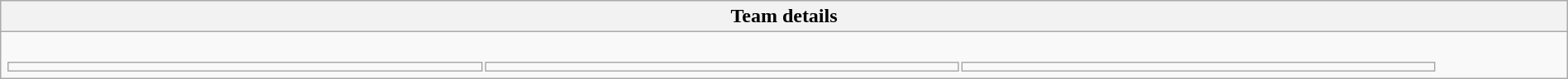<table class="wikitable collapsible collapsed" style="width:100%">
<tr>
<th>Team details</th>
</tr>
<tr>
<td><br><table width=92% |>
<tr>
<td></td>
<td></td>
<td></td>
</tr>
</table>
</td>
</tr>
</table>
